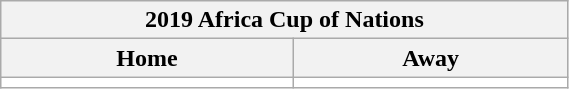<table class="wikitable" width=30%>
<tr>
<th colspan="2">2019 Africa Cup of Nations</th>
</tr>
<tr>
<th>Home</th>
<th>Away</th>
</tr>
<tr style="background:#FFFFFF;">
<td></td>
<td></td>
</tr>
</table>
